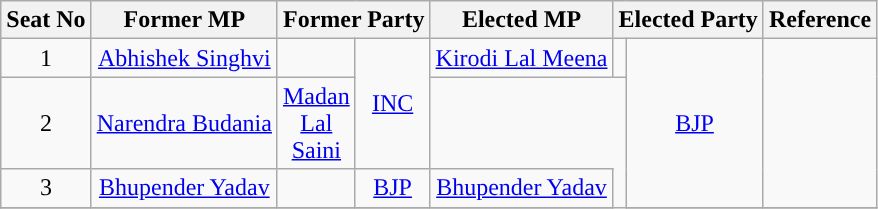<table class="wikitable">
<tr>
<th>Seat No</th>
<th>Former MP</th>
<th colspan=2>Former Party</th>
<th>Elected MP</th>
<th colspan=2>Elected Party</th>
<th>Reference</th>
</tr>
<tr style="text-align:center;">
<td>1</td>
<td><a href='#'>Abhishek Singhvi</a></td>
<td width="1px"></td>
<td rowspan=2><a href='#'>INC</a></td>
<td><a href='#'>Kirodi Lal Meena</a></td>
<td width="1px"></td>
<td rowspan=3><a href='#'>BJP</a></td>
<td rowspan=3></td>
</tr>
<tr style="text-align:center;">
<td>2</td>
<td><a href='#'>Narendra Budania</a></td>
<td><a href='#'>Madan Lal Saini</a></td>
</tr>
<tr style="text-align:center;">
<td>3</td>
<td><a href='#'>Bhupender Yadav</a></td>
<td width="1px"></td>
<td><a href='#'>BJP</a></td>
<td><a href='#'>Bhupender Yadav</a></td>
</tr>
<tr>
</tr>
</table>
